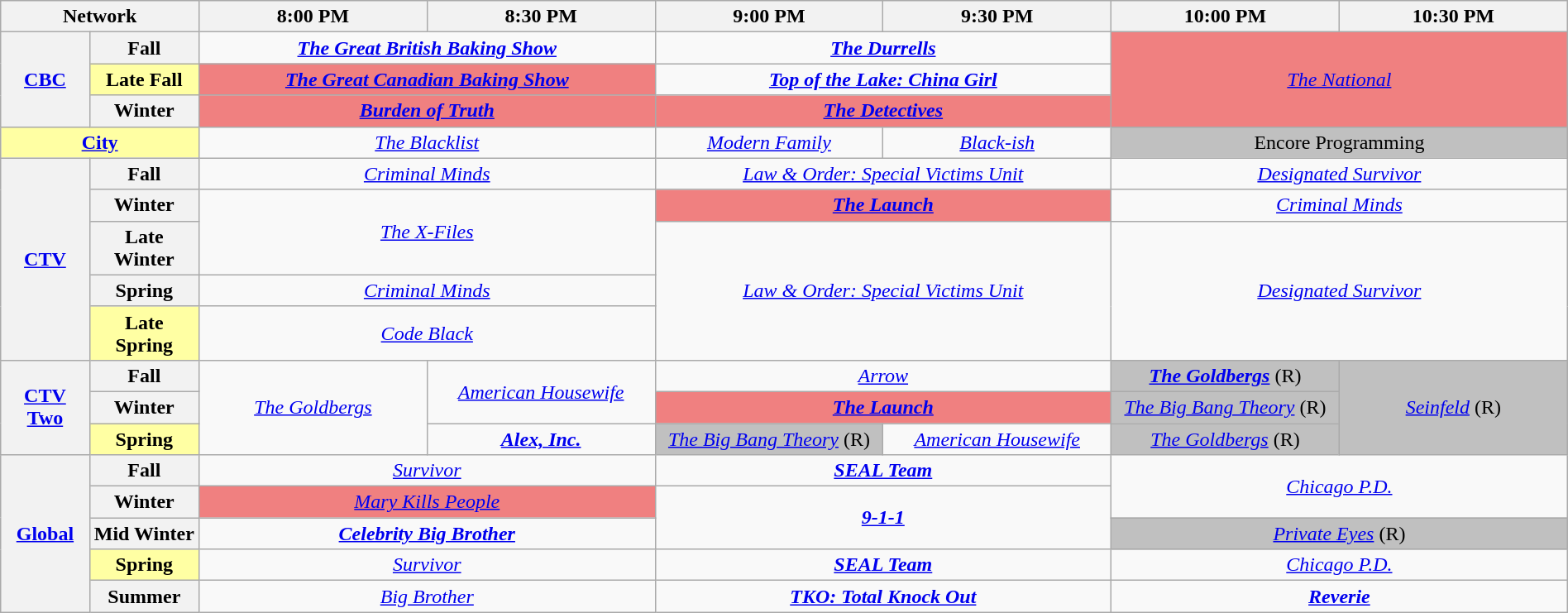<table class="wikitable" style="width:100%;margin-right:0;text-align:center">
<tr>
<th colspan="2" style="width:10%;">Network</th>
<th style="width:11.5%;">8:00 PM</th>
<th style="width:11.5%;">8:30 PM</th>
<th style="width:11.5%;">9:00 PM</th>
<th style="width:11.5%;">9:30 PM</th>
<th style="width:11.5%;">10:00 PM</th>
<th style="width:11.5%;">10:30 PM</th>
</tr>
<tr>
<th rowspan="3"><a href='#'>CBC</a></th>
<th>Fall</th>
<td colspan="2"><strong><em><a href='#'>The Great British Baking Show</a></em></strong></td>
<td colspan="2"><strong><em><a href='#'>The Durrells</a></em></strong></td>
<td rowspan="3" colspan="2" style="background:#f08080;"><em><a href='#'>The National</a></em></td>
</tr>
<tr>
<th style="background:#FFFFA3;">Late Fall</th>
<td colspan="2" style="background:#f08080;"><strong><em><a href='#'>The Great Canadian Baking Show</a></em></strong></td>
<td colspan="2"><strong><em><a href='#'>Top of the Lake: China Girl</a></em></strong></td>
</tr>
<tr>
<th>Winter</th>
<td colspan="2" style="background:#f08080;"><strong><em><a href='#'>Burden of Truth</a></em></strong> </td>
<td colspan="2" style="background:#f08080;"><strong><em><a href='#'>The Detectives</a></em></strong> </td>
</tr>
<tr>
<th style="background:#FFFFA3;" colspan="2"><a href='#'>City</a></th>
<td colspan="2"><em><a href='#'>The Blacklist</a></em></td>
<td><em><a href='#'>Modern Family</a></em></td>
<td><em><a href='#'>Black-ish</a></em></td>
<td colspan="2" style="background:silver;">Encore Programming</td>
</tr>
<tr>
<th rowspan="5"><a href='#'>CTV</a></th>
<th>Fall</th>
<td colspan="2"><em><a href='#'>Criminal Minds</a></em></td>
<td colspan="2"><em><a href='#'>Law & Order: Special Victims Unit</a></em></td>
<td colspan="2"><em><a href='#'>Designated Survivor</a></em></td>
</tr>
<tr>
<th>Winter</th>
<td colspan="2" rowspan="2"><em><a href='#'>The X-Files</a></em></td>
<td colspan="2" style="background:#f08080;"><strong><em><a href='#'>The Launch</a></em></strong></td>
<td colspan="2"><em><a href='#'>Criminal Minds</a></em></td>
</tr>
<tr>
<th>Late Winter</th>
<td rowspan="3" colspan="2"><em><a href='#'>Law & Order: Special Victims Unit</a></em></td>
<td rowspan="3" colspan="2"><em><a href='#'>Designated Survivor</a></em></td>
</tr>
<tr>
<th>Spring</th>
<td colspan="2"><em><a href='#'>Criminal Minds</a></em></td>
</tr>
<tr>
<th style="background:#FFFFA3;">Late Spring</th>
<td colspan="2"><em><a href='#'>Code Black</a></em></td>
</tr>
<tr>
<th rowspan="3"><a href='#'>CTV Two</a></th>
<th>Fall</th>
<td rowspan="3"><em><a href='#'>The Goldbergs</a></em></td>
<td rowspan="2"><em><a href='#'>American Housewife</a></em></td>
<td colspan="2"><em><a href='#'>Arrow</a></em></td>
<td style="background:silver;"><strong><em><a href='#'>The Goldbergs</a></em></strong> (R)</td>
<td rowspan="3" style="background:silver;"><em><a href='#'>Seinfeld</a></em> (R)</td>
</tr>
<tr>
<th>Winter</th>
<td colspan="2" style="background:#f08080;"><strong><em><a href='#'>The Launch</a></em></strong></td>
<td style="background:silver;"><em><a href='#'>The Big Bang Theory</a></em> (R)</td>
</tr>
<tr>
<th style="background:#FFFFA3;">Spring</th>
<td><strong><em><a href='#'>Alex, Inc.</a></em></strong></td>
<td style="background:silver;"><em><a href='#'>The Big Bang Theory</a></em> (R)</td>
<td><em><a href='#'>American Housewife</a></em></td>
<td style="background:silver;"><em><a href='#'>The Goldbergs</a></em> (R)</td>
</tr>
<tr>
<th rowspan="5"><a href='#'>Global</a></th>
<th>Fall</th>
<td colspan="2"><em><a href='#'>Survivor</a></em></td>
<td colspan="2"><strong><em><a href='#'>SEAL Team</a></em></strong></td>
<td rowspan="2" colspan="2"><em><a href='#'>Chicago P.D.</a></em></td>
</tr>
<tr>
<th>Winter</th>
<td colspan="2" style="background:#f08080;"><em><a href='#'>Mary Kills People</a></em></td>
<td colspan="2" rowspan="2"><strong><em><a href='#'>9-1-1</a></em></strong></td>
</tr>
<tr>
<th>Mid Winter</th>
<td colspan="2"><strong><em><a href='#'>Celebrity Big Brother</a></em></strong></td>
<td colspan="2" style="background:silver;"><em><a href='#'>Private Eyes</a></em> (R)</td>
</tr>
<tr>
<th style="background:#FFFFA3;">Spring</th>
<td colspan="2"><em><a href='#'>Survivor</a></em></td>
<td colspan="2"><strong><em><a href='#'>SEAL Team</a></em></strong></td>
<td colspan="2"><em><a href='#'>Chicago P.D.</a></em></td>
</tr>
<tr>
<th>Summer</th>
<td colspan="2"><em><a href='#'>Big Brother</a></em></td>
<td colspan="2"><strong><em><a href='#'>TKO: Total Knock Out</a></em></strong></td>
<td colspan="2"><strong><em><a href='#'>Reverie</a></em></strong></td>
</tr>
</table>
